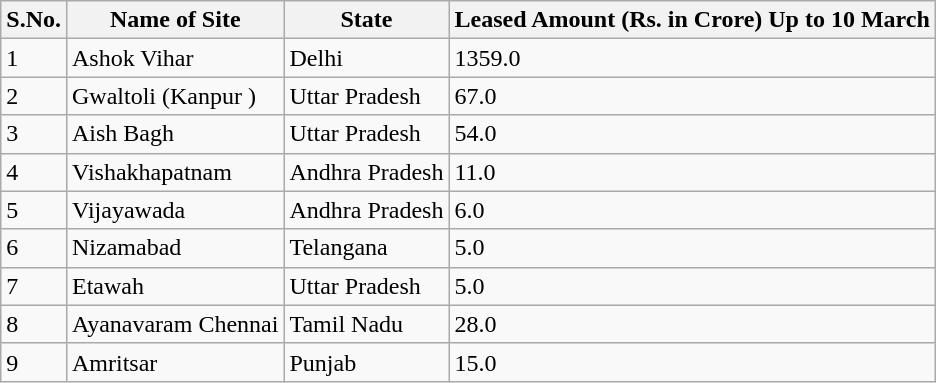<table class="wikitable">
<tr>
<th>S.No.</th>
<th>Name of Site</th>
<th>State</th>
<th>Leased Amount (Rs. in Crore) <strong>Up to 10 March</strong></th>
</tr>
<tr>
<td>1</td>
<td>Ashok Vihar</td>
<td>Delhi</td>
<td>1359.0</td>
</tr>
<tr>
<td>2</td>
<td>Gwaltoli (Kanpur )</td>
<td>Uttar Pradesh</td>
<td>67.0</td>
</tr>
<tr>
<td>3</td>
<td>Aish Bagh</td>
<td>Uttar Pradesh</td>
<td>54.0</td>
</tr>
<tr>
<td>4</td>
<td>Vishakhapatnam</td>
<td>Andhra Pradesh</td>
<td>11.0</td>
</tr>
<tr>
<td>5</td>
<td>Vijayawada</td>
<td>Andhra Pradesh</td>
<td>6.0</td>
</tr>
<tr>
<td>6</td>
<td>Nizamabad</td>
<td>Telangana</td>
<td>5.0</td>
</tr>
<tr>
<td>7</td>
<td>Etawah</td>
<td>Uttar Pradesh</td>
<td>5.0</td>
</tr>
<tr>
<td>8</td>
<td>Ayanavaram Chennai</td>
<td>Tamil Nadu</td>
<td>28.0</td>
</tr>
<tr>
<td>9</td>
<td>Amritsar</td>
<td>Punjab</td>
<td>15.0</td>
</tr>
</table>
